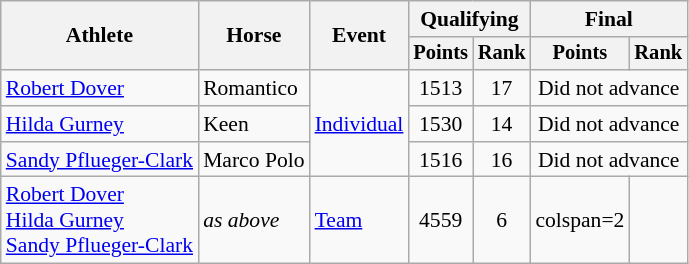<table class=wikitable style=font-size:90%;text-align:center>
<tr>
<th rowspan=2>Athlete</th>
<th rowspan=2>Horse</th>
<th rowspan=2>Event</th>
<th colspan=2>Qualifying</th>
<th colspan=2>Final</th>
</tr>
<tr style=font-size:95%>
<th>Points</th>
<th>Rank</th>
<th>Points</th>
<th>Rank</th>
</tr>
<tr>
<td align=left><a href='#'>Robert Dover</a></td>
<td align=left>Romantico</td>
<td align=left rowspan=3><a href='#'>Individual</a></td>
<td>1513</td>
<td>17</td>
<td colspan=2>Did not advance</td>
</tr>
<tr>
<td align=left><a href='#'>Hilda Gurney</a></td>
<td align=left>Keen</td>
<td>1530</td>
<td>14</td>
<td colspan=2>Did not advance</td>
</tr>
<tr>
<td align=left><a href='#'>Sandy Pflueger-Clark</a></td>
<td align=left>Marco Polo</td>
<td>1516</td>
<td>16</td>
<td colspan=2>Did not advance</td>
</tr>
<tr>
<td align=left><a href='#'>Robert Dover</a><br><a href='#'>Hilda Gurney</a><br><a href='#'>Sandy Pflueger-Clark</a></td>
<td align=left><em>as above</em></td>
<td align=left><a href='#'>Team</a></td>
<td>4559</td>
<td>6</td>
<td>colspan=2 </td>
</tr>
</table>
